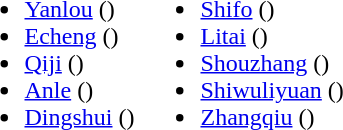<table>
<tr>
<td valign="top"><br><ul><li><a href='#'>Yanlou</a> ()</li><li><a href='#'>Echeng</a> ()</li><li><a href='#'>Qiji</a> ()</li><li><a href='#'>Anle</a> ()</li><li><a href='#'>Dingshui</a> ()</li></ul></td>
<td valign="top"><br><ul><li><a href='#'>Shifo</a> ()</li><li><a href='#'>Litai</a> ()</li><li><a href='#'>Shouzhang</a> ()</li><li><a href='#'>Shiwuliyuan</a> ()</li><li><a href='#'>Zhangqiu</a> ()</li></ul></td>
</tr>
</table>
